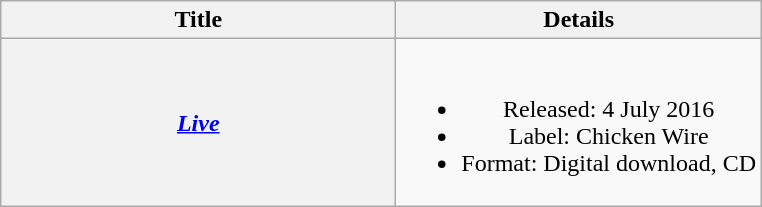<table class="wikitable plainrowheaders" style="text-align:center;">
<tr>
<th scope="col" style="width:16em;">Title</th>
<th scope="col">Details</th>
</tr>
<tr>
<th scope="row"><em><a href='#'>Live</a></em></th>
<td><br><ul><li>Released: 4 July 2016</li><li>Label: Chicken Wire</li><li>Format: Digital download, CD</li></ul></td>
</tr>
</table>
